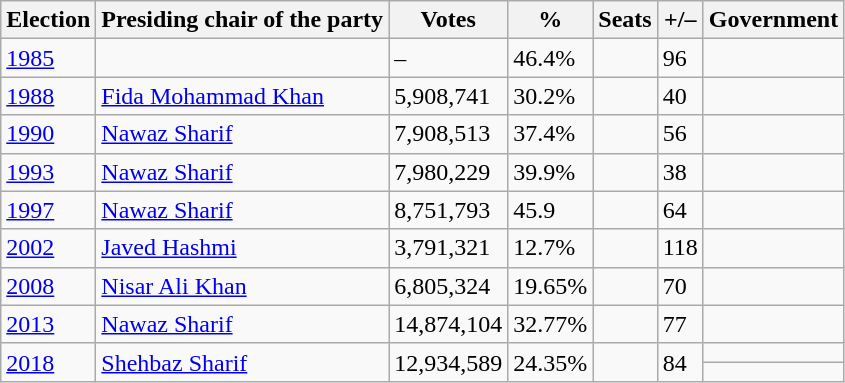<table class="wikitable">
<tr>
<th><strong>Election</strong></th>
<th>Presiding chair of the party</th>
<th><strong>Votes</strong></th>
<th><strong>%</strong></th>
<th><strong>Seats</strong></th>
<th>+/–</th>
<th>Government</th>
</tr>
<tr>
<td><a href='#'>1985</a></td>
<td></td>
<td>–</td>
<td>46.4%</td>
<td></td>
<td> 96</td>
<td></td>
</tr>
<tr>
<td><a href='#'>1988</a></td>
<td><a href='#'>Fida Mohammad Khan</a></td>
<td>5,908,741</td>
<td>30.2%</td>
<td></td>
<td> 40</td>
<td></td>
</tr>
<tr>
<td><a href='#'>1990</a></td>
<td><a href='#'>Nawaz Sharif</a></td>
<td>7,908,513</td>
<td>37.4%</td>
<td></td>
<td> 56</td>
<td></td>
</tr>
<tr>
<td><a href='#'>1993</a></td>
<td><a href='#'>Nawaz Sharif</a></td>
<td>7,980,229</td>
<td>39.9%</td>
<td></td>
<td> 38</td>
<td></td>
</tr>
<tr>
<td><a href='#'>1997</a></td>
<td><a href='#'>Nawaz Sharif</a></td>
<td>8,751,793</td>
<td>45.9</td>
<td></td>
<td> 64</td>
<td></td>
</tr>
<tr>
<td><a href='#'>2002</a></td>
<td><a href='#'>Javed Hashmi</a></td>
<td>3,791,321</td>
<td>12.7%</td>
<td></td>
<td>118</td>
<td></td>
</tr>
<tr>
<td><a href='#'>2008</a></td>
<td><a href='#'>Nisar Ali Khan</a></td>
<td>6,805,324</td>
<td>19.65%</td>
<td></td>
<td> 70</td>
<td></td>
</tr>
<tr>
<td><a href='#'>2013</a></td>
<td><a href='#'>Nawaz Sharif</a></td>
<td>14,874,104</td>
<td>32.77%</td>
<td></td>
<td> 77</td>
<td></td>
</tr>
<tr>
<td rowspan="2"><a href='#'>2018</a></td>
<td rowspan="2"><a href='#'>Shehbaz Sharif</a></td>
<td rowspan="2">12,934,589</td>
<td rowspan="2">24.35%</td>
<td rowspan="2"></td>
<td rowspan="2"> 84</td>
<td></td>
</tr>
<tr>
<td></td>
</tr>
</table>
